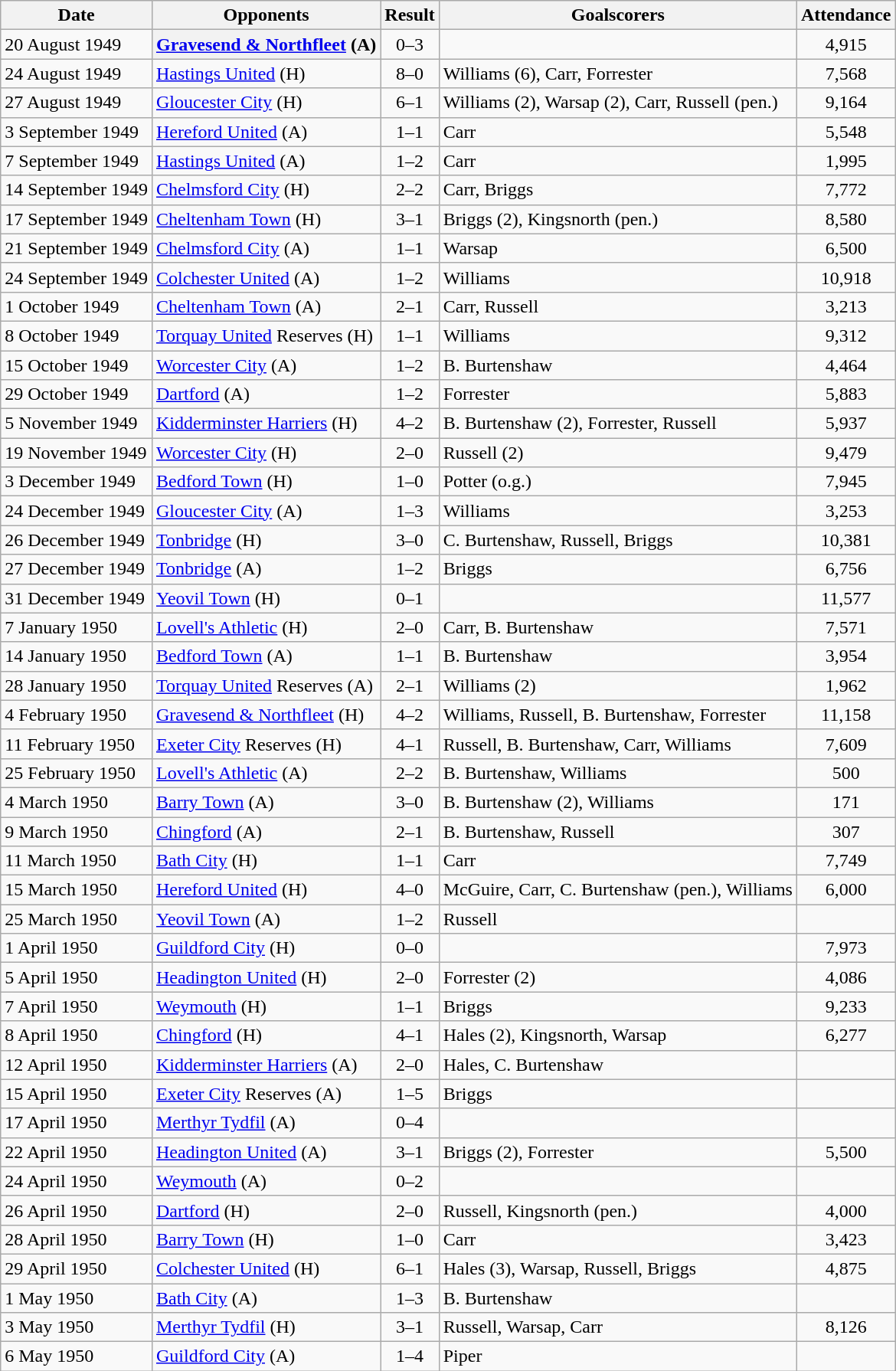<table class="wikitable plainrowheaders sortable">
<tr>
<th scope=col>Date</th>
<th scope=col>Opponents</th>
<th scope=col>Result</th>
<th scope=col class=unsortable>Goalscorers</th>
<th scope=col>Attendance</th>
</tr>
<tr>
<td>20 August 1949</td>
<th scope=row><a href='#'>Gravesend & Northfleet</a> (A)</th>
<td align=center>0–3</td>
<td></td>
<td align=center>4,915</td>
</tr>
<tr>
<td>24 August 1949</td>
<td><a href='#'>Hastings United</a> (H)</td>
<td align=center>8–0</td>
<td>Williams (6), Carr, Forrester</td>
<td align=center>7,568</td>
</tr>
<tr>
<td>27 August 1949</td>
<td><a href='#'>Gloucester City</a> (H)</td>
<td align=center>6–1</td>
<td>Williams (2), Warsap (2), Carr, Russell (pen.)</td>
<td align=center>9,164</td>
</tr>
<tr>
<td>3 September 1949</td>
<td><a href='#'>Hereford United</a> (A)</td>
<td align=center>1–1</td>
<td>Carr</td>
<td align=center>5,548</td>
</tr>
<tr>
<td>7 September 1949</td>
<td><a href='#'>Hastings United</a> (A)</td>
<td align=center>1–2</td>
<td>Carr</td>
<td align=center>1,995</td>
</tr>
<tr>
<td>14 September 1949</td>
<td><a href='#'>Chelmsford City</a> (H)</td>
<td align=center>2–2</td>
<td>Carr, Briggs</td>
<td align=center>7,772</td>
</tr>
<tr>
<td>17 September 1949</td>
<td><a href='#'>Cheltenham Town</a> (H)</td>
<td align=center>3–1</td>
<td>Briggs (2), Kingsnorth (pen.)</td>
<td align=center>8,580</td>
</tr>
<tr>
<td>21 September 1949</td>
<td><a href='#'>Chelmsford City</a> (A)</td>
<td align=center>1–1</td>
<td>Warsap</td>
<td align=center>6,500</td>
</tr>
<tr>
<td>24 September 1949</td>
<td><a href='#'>Colchester United</a> (A)</td>
<td align=center>1–2</td>
<td>Williams</td>
<td align=center>10,918</td>
</tr>
<tr>
<td>1 October 1949</td>
<td><a href='#'>Cheltenham Town</a> (A)</td>
<td align=center>2–1</td>
<td>Carr, Russell</td>
<td align=center>3,213</td>
</tr>
<tr>
<td>8 October 1949</td>
<td><a href='#'>Torquay United</a> Reserves (H)</td>
<td align=center>1–1</td>
<td>Williams</td>
<td align=center>9,312</td>
</tr>
<tr>
<td>15 October 1949</td>
<td><a href='#'>Worcester City</a> (A)</td>
<td align=center>1–2</td>
<td>B. Burtenshaw</td>
<td align=center>4,464</td>
</tr>
<tr>
<td>29 October 1949</td>
<td><a href='#'>Dartford</a> (A)</td>
<td align=center>1–2</td>
<td>Forrester</td>
<td align=center>5,883</td>
</tr>
<tr>
<td>5 November 1949</td>
<td><a href='#'>Kidderminster Harriers</a> (H)</td>
<td align=center>4–2</td>
<td>B. Burtenshaw (2), Forrester, Russell</td>
<td align=center>5,937</td>
</tr>
<tr>
<td>19 November 1949</td>
<td><a href='#'>Worcester City</a> (H)</td>
<td align=center>2–0</td>
<td>Russell (2)</td>
<td align=center>9,479</td>
</tr>
<tr>
<td>3 December 1949</td>
<td><a href='#'>Bedford Town</a> (H)</td>
<td align=center>1–0</td>
<td>Potter (o.g.)</td>
<td align=center>7,945</td>
</tr>
<tr>
<td>24 December 1949</td>
<td><a href='#'>Gloucester City</a> (A)</td>
<td align=center>1–3</td>
<td>Williams</td>
<td align=center>3,253</td>
</tr>
<tr>
<td>26 December 1949</td>
<td><a href='#'>Tonbridge</a> (H)</td>
<td align=center>3–0</td>
<td>C. Burtenshaw, Russell, Briggs</td>
<td align=center>10,381</td>
</tr>
<tr>
<td>27 December 1949</td>
<td><a href='#'>Tonbridge</a> (A)</td>
<td align=center>1–2</td>
<td>Briggs</td>
<td align=center>6,756</td>
</tr>
<tr>
<td>31 December 1949</td>
<td><a href='#'>Yeovil Town</a> (H)</td>
<td align=center>0–1</td>
<td></td>
<td align=center>11,577</td>
</tr>
<tr>
<td>7 January 1950</td>
<td><a href='#'>Lovell's Athletic</a> (H)</td>
<td align=center>2–0</td>
<td>Carr, B. Burtenshaw</td>
<td align=center>7,571</td>
</tr>
<tr>
<td>14 January 1950</td>
<td><a href='#'>Bedford Town</a> (A)</td>
<td align=center>1–1</td>
<td>B. Burtenshaw</td>
<td align=center>3,954</td>
</tr>
<tr>
<td>28 January 1950</td>
<td><a href='#'>Torquay United</a> Reserves (A)</td>
<td align=center>2–1</td>
<td>Williams (2)</td>
<td align=center>1,962</td>
</tr>
<tr>
<td>4 February 1950</td>
<td><a href='#'>Gravesend & Northfleet</a> (H)</td>
<td align=center>4–2</td>
<td>Williams, Russell, B. Burtenshaw, Forrester</td>
<td align=center>11,158</td>
</tr>
<tr>
<td>11 February 1950</td>
<td><a href='#'>Exeter City</a> Reserves (H)</td>
<td align=center>4–1</td>
<td>Russell, B. Burtenshaw, Carr, Williams</td>
<td align=center>7,609</td>
</tr>
<tr>
<td>25 February 1950</td>
<td><a href='#'>Lovell's Athletic</a> (A)</td>
<td align=center>2–2</td>
<td>B. Burtenshaw, Williams</td>
<td align=center>500</td>
</tr>
<tr>
<td>4 March 1950</td>
<td><a href='#'>Barry Town</a> (A)</td>
<td align=center>3–0</td>
<td>B. Burtenshaw (2), Williams</td>
<td align=center>171</td>
</tr>
<tr>
<td>9 March 1950</td>
<td><a href='#'>Chingford</a> (A)</td>
<td align=center>2–1</td>
<td>B. Burtenshaw, Russell</td>
<td align=center>307</td>
</tr>
<tr>
<td>11 March 1950</td>
<td><a href='#'>Bath City</a> (H)</td>
<td align=center>1–1</td>
<td>Carr</td>
<td align=center>7,749</td>
</tr>
<tr>
<td>15 March 1950</td>
<td><a href='#'>Hereford United</a> (H)</td>
<td align=center>4–0</td>
<td>McGuire, Carr, C. Burtenshaw (pen.), Williams</td>
<td align=center>6,000</td>
</tr>
<tr>
<td>25 March 1950</td>
<td><a href='#'>Yeovil Town</a> (A)</td>
<td align=center>1–2</td>
<td>Russell</td>
<td align=center></td>
</tr>
<tr>
<td>1 April 1950</td>
<td><a href='#'>Guildford City</a> (H)</td>
<td align=center>0–0</td>
<td></td>
<td align=center>7,973</td>
</tr>
<tr>
<td>5 April 1950</td>
<td><a href='#'>Headington United</a> (H)</td>
<td align=center>2–0</td>
<td>Forrester (2)</td>
<td align=center>4,086</td>
</tr>
<tr>
<td>7 April 1950</td>
<td><a href='#'>Weymouth</a> (H)</td>
<td align=center>1–1</td>
<td>Briggs</td>
<td align=center>9,233</td>
</tr>
<tr>
<td>8 April 1950</td>
<td><a href='#'>Chingford</a> (H)</td>
<td align=center>4–1</td>
<td>Hales (2), Kingsnorth, Warsap</td>
<td align=center>6,277</td>
</tr>
<tr>
<td>12 April 1950</td>
<td><a href='#'>Kidderminster Harriers</a> (A)</td>
<td align=center>2–0</td>
<td>Hales, C. Burtenshaw</td>
<td align=center></td>
</tr>
<tr>
<td>15 April 1950</td>
<td><a href='#'>Exeter City</a> Reserves (A)</td>
<td align=center>1–5</td>
<td>Briggs</td>
<td align=center></td>
</tr>
<tr>
<td>17 April 1950</td>
<td><a href='#'>Merthyr Tydfil</a> (A)</td>
<td align=center>0–4</td>
<td></td>
<td align=center></td>
</tr>
<tr>
<td>22 April 1950</td>
<td><a href='#'>Headington United</a> (A)</td>
<td align=center>3–1</td>
<td>Briggs (2), Forrester</td>
<td align=center>5,500</td>
</tr>
<tr>
<td>24 April 1950</td>
<td><a href='#'>Weymouth</a> (A)</td>
<td align=center>0–2</td>
<td></td>
<td align=center></td>
</tr>
<tr>
<td>26 April 1950</td>
<td><a href='#'>Dartford</a> (H)</td>
<td align=center>2–0</td>
<td>Russell, Kingsnorth (pen.)</td>
<td align=center>4,000</td>
</tr>
<tr>
<td>28 April 1950</td>
<td><a href='#'>Barry Town</a> (H)</td>
<td align=center>1–0</td>
<td>Carr</td>
<td align=center>3,423</td>
</tr>
<tr>
<td>29 April 1950</td>
<td><a href='#'>Colchester United</a> (H)</td>
<td align=center>6–1</td>
<td>Hales (3), Warsap, Russell, Briggs</td>
<td align=center>4,875</td>
</tr>
<tr>
<td>1 May 1950</td>
<td><a href='#'>Bath City</a> (A)</td>
<td align=center>1–3</td>
<td>B. Burtenshaw</td>
<td align=center></td>
</tr>
<tr>
<td>3 May 1950</td>
<td><a href='#'>Merthyr Tydfil</a> (H)</td>
<td align=center>3–1</td>
<td>Russell, Warsap, Carr</td>
<td align=center>8,126</td>
</tr>
<tr>
<td>6 May 1950</td>
<td><a href='#'>Guildford City</a> (A)</td>
<td align=center>1–4</td>
<td>Piper</td>
<td align=center></td>
</tr>
</table>
